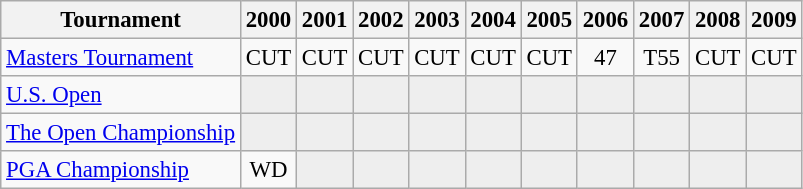<table class="wikitable" style="font-size:95%;text-align:center;">
<tr>
<th>Tournament</th>
<th>2000</th>
<th>2001</th>
<th>2002</th>
<th>2003</th>
<th>2004</th>
<th>2005</th>
<th>2006</th>
<th>2007</th>
<th>2008</th>
<th>2009</th>
</tr>
<tr>
<td align=left><a href='#'>Masters Tournament</a></td>
<td>CUT</td>
<td>CUT</td>
<td>CUT</td>
<td>CUT</td>
<td>CUT</td>
<td>CUT</td>
<td>47</td>
<td>T55</td>
<td>CUT</td>
<td>CUT</td>
</tr>
<tr>
<td align=left><a href='#'>U.S. Open</a></td>
<td style="background:#eee;"></td>
<td style="background:#eee;"></td>
<td style="background:#eee;"></td>
<td style="background:#eee;"></td>
<td style="background:#eee;"></td>
<td style="background:#eee;"></td>
<td style="background:#eee;"></td>
<td style="background:#eee;"></td>
<td style="background:#eee;"></td>
<td style="background:#eee;"></td>
</tr>
<tr>
<td align=left><a href='#'>The Open Championship</a></td>
<td style="background:#eee;"></td>
<td style="background:#eee;"></td>
<td style="background:#eee;"></td>
<td style="background:#eee;"></td>
<td style="background:#eee;"></td>
<td style="background:#eee;"></td>
<td style="background:#eee;"></td>
<td style="background:#eee;"></td>
<td style="background:#eee;"></td>
<td style="background:#eee;"></td>
</tr>
<tr>
<td align=left><a href='#'>PGA Championship</a></td>
<td>WD</td>
<td style="background:#eee;"></td>
<td style="background:#eee;"></td>
<td style="background:#eee;"></td>
<td style="background:#eee;"></td>
<td style="background:#eee;"></td>
<td style="background:#eee;"></td>
<td style="background:#eee;"></td>
<td style="background:#eee;"></td>
<td style="background:#eee;"></td>
</tr>
</table>
